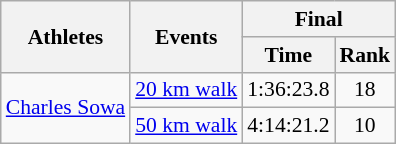<table class=wikitable style=font-size:90%>
<tr>
<th rowspan=2>Athletes</th>
<th rowspan=2>Events</th>
<th colspan=2>Final</th>
</tr>
<tr>
<th>Time</th>
<th>Rank</th>
</tr>
<tr>
<td rowspan=2><a href='#'>Charles Sowa</a></td>
<td><a href='#'>20 km walk</a></td>
<td align=center>1:36:23.8</td>
<td align=center>18</td>
</tr>
<tr>
<td><a href='#'>50 km walk</a></td>
<td align=center>4:14:21.2</td>
<td align=center>10</td>
</tr>
</table>
